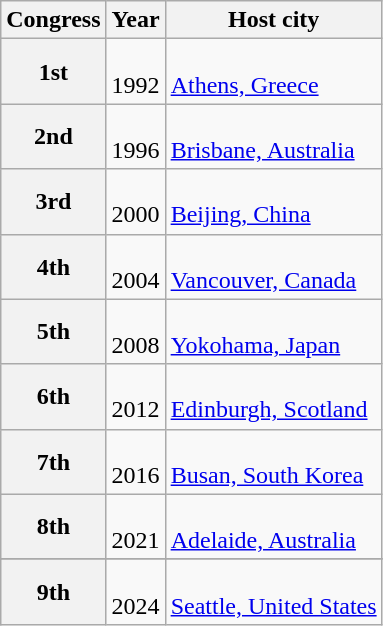<table class="sortable wikitable">
<tr>
<th>Congress</th>
<th>Year</th>
<th>Host city</th>
</tr>
<tr>
<th scope="row">1st</th>
<td><br>1992</td>
<td><br><a href='#'>Athens, Greece</a></td>
</tr>
<tr>
<th scope="row">2nd</th>
<td><br>1996</td>
<td><br><a href='#'>Brisbane, Australia</a></td>
</tr>
<tr>
<th scope="row">3rd</th>
<td><br>2000</td>
<td><br><a href='#'>Beijing, China</a></td>
</tr>
<tr>
<th scope="row">4th</th>
<td><br>2004</td>
<td><br><a href='#'>Vancouver, Canada</a></td>
</tr>
<tr>
<th scope="row">5th</th>
<td><br>2008</td>
<td><br><a href='#'>Yokohama, Japan</a></td>
</tr>
<tr>
<th scope="row">6th</th>
<td><br>2012</td>
<td><br><a href='#'>Edinburgh, Scotland</a></td>
</tr>
<tr>
<th scope="row">7th</th>
<td><br>2016</td>
<td><br><a href='#'>Busan, South Korea</a></td>
</tr>
<tr>
<th scope="row">8th</th>
<td><br>2021</td>
<td><br><a href='#'>Adelaide, Australia</a></td>
</tr>
<tr>
</tr>
<tr>
<th scope="row">9th</th>
<td><br>2024</td>
<td><br><a href='#'>Seattle, United States</a></td>
</tr>
</table>
